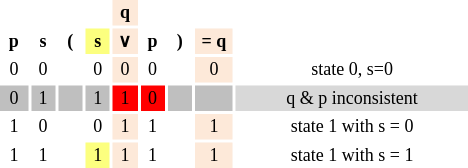<table>
<tr style="font-size:9pt" align="center">
<th width="16.5" Height="12"></th>
<th width="14.25"></th>
<th width="14.25"></th>
<th width="14.25"></th>
<th style="background-color:#FDE9D9;font-weight:bold" width="14.25">q</th>
<th width="14.25"></th>
<th width="14.25"></th>
<th width="23.25"></th>
<th width="153"></th>
</tr>
<tr style="font-size:9pt" align="center">
<th style="font-weight:bold" Height="12">p</th>
<th style="font-weight:bold">s</th>
<th style="font-weight:bold">(</th>
<th style="background-color:#FCFF7F;font-weight:bold">s</th>
<th style="background-color:#FDE9D9;font-weight:bold">∨</th>
<th style="font-weight:bold">p</th>
<th style="font-weight:bold">)</th>
<th style="background-color:#FDE9D9;font-weight:bold">= q</th>
<th></th>
</tr>
<tr style="font-size:9pt" align="center">
<td Height="12">0</td>
<td>0</td>
<td></td>
<td>0</td>
<td style="background-color:#FDE9D9">0</td>
<td>0</td>
<td></td>
<td style="background-color:#FDE9D9">0</td>
<td>state 0, s=0</td>
</tr>
<tr style="font-size:9pt" align="center">
<td style="background-color:#BFBFBF" Height="12">0</td>
<td style="background-color:#BFBFBF">1</td>
<td style="background-color:#BFBFBF"></td>
<td style="background-color:#BFBFBF">1</td>
<td style="background-color:red">1</td>
<td style="background-color:red">0</td>
<td style="background-color:#BFBFBF"></td>
<td style="background-color:#BFBFBF"></td>
<td style="background-color:#D8D8D8">q & p inconsistent</td>
</tr>
<tr style="font-size:9pt" align="center">
<td Height="12">1</td>
<td>0</td>
<td></td>
<td>0</td>
<td style="background-color:#FDE9D9">1</td>
<td>1</td>
<td></td>
<td style="background-color:#FDE9D9">1</td>
<td>state 1 with s = 0</td>
</tr>
<tr style="font-size:9pt" align="center">
<td Height="12">1</td>
<td>1</td>
<td></td>
<td style="background-color:#FCFF7F">1</td>
<td style="background-color:#FDE9D9">1</td>
<td>1</td>
<td></td>
<td style="background-color:#FDE9D9">1</td>
<td>state 1 with s = 1</td>
</tr>
</table>
